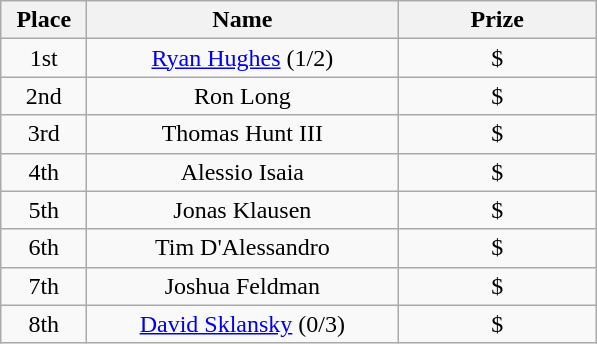<table class="wikitable">
<tr>
<th width="50">Place</th>
<th width="200">Name</th>
<th width="125">Prize</th>
</tr>
<tr>
<td align = "center">1st</td>
<td align = "center"><a href='#'>Ryan Hughes</a> (1/2)</td>
<td align = "center">$</td>
</tr>
<tr>
<td align = "center">2nd</td>
<td align = "center">Ron Long</td>
<td align = "center">$</td>
</tr>
<tr>
<td align = "center">3rd</td>
<td align = "center">Thomas Hunt III</td>
<td align = "center">$</td>
</tr>
<tr>
<td align = "center">4th</td>
<td align = "center">Alessio Isaia</td>
<td align = "center">$</td>
</tr>
<tr>
<td align = "center">5th</td>
<td align = "center">Jonas Klausen</td>
<td align = "center">$</td>
</tr>
<tr>
<td align = "center">6th</td>
<td align = "center">Tim D'Alessandro</td>
<td align = "center">$</td>
</tr>
<tr>
<td align = "center">7th</td>
<td align = "center">Joshua Feldman</td>
<td align = "center">$</td>
</tr>
<tr>
<td align = "center">8th</td>
<td align = "center"><a href='#'>David Sklansky</a> (0/3)</td>
<td align = "center">$</td>
</tr>
</table>
